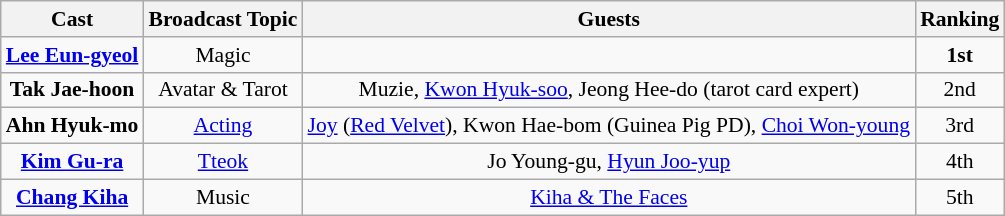<table class="wikitable" style="font-size:90%;">
<tr>
<th>Cast</th>
<th>Broadcast Topic</th>
<th>Guests</th>
<th>Ranking</th>
</tr>
<tr align="center">
<td><strong><a href='#'>Lee Eun-gyeol</a></strong></td>
<td>Magic</td>
<td></td>
<td><strong>1st</strong></td>
</tr>
<tr align="center">
<td><strong>Tak Jae-hoon</strong></td>
<td>Avatar & Tarot</td>
<td>Muzie, <a href='#'>Kwon Hyuk-soo</a>, Jeong Hee-do (tarot card expert)</td>
<td>2nd</td>
</tr>
<tr align="center">
<td><strong>Ahn Hyuk-mo</strong></td>
<td><a href='#'>Acting</a></td>
<td><a href='#'>Joy</a> (<a href='#'>Red Velvet</a>), Kwon Hae-bom (Guinea Pig PD), <a href='#'>Choi Won-young</a></td>
<td>3rd</td>
</tr>
<tr align="center">
<td><strong><a href='#'>Kim Gu-ra</a></strong></td>
<td><a href='#'>Tteok</a></td>
<td>Jo Young-gu, <a href='#'>Hyun Joo-yup</a></td>
<td>4th</td>
</tr>
<tr align="center">
<td><strong><a href='#'>Chang Kiha</a></strong></td>
<td>Music</td>
<td><a href='#'>Kiha & The Faces</a></td>
<td>5th</td>
</tr>
</table>
